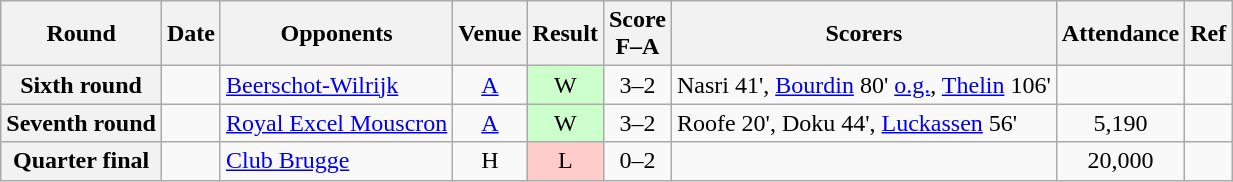<table class="wikitable plainrowheaders sortable" style="text-align:center">
<tr>
<th scope="col">Round</th>
<th scope="col">Date</th>
<th scope="col">Opponents</th>
<th scope="col">Venue</th>
<th scope="col">Result</th>
<th scope="col">Score<br>F–A</th>
<th scope="col" class="unsortable">Scorers</th>
<th scope="col">Attendance</th>
<th scope="col" class="unsortable">Ref</th>
</tr>
<tr>
<th scope="row">Sixth round</th>
<td align="left"></td>
<td align="left"><a href='#'>Beerschot-Wilrijk</a></td>
<td><a href='#'>A</a></td>
<td style="background-color:#CCFFCC">W</td>
<td>3–2</td>
<td align="left">Nasri 41', <a href='#'>Bourdin</a> 80' <a href='#'>o.g.</a>, <a href='#'>Thelin</a> 106'</td>
<td></td>
<td></td>
</tr>
<tr>
<th scope="row">Seventh round</th>
<td align="left"></td>
<td align="left"><a href='#'>Royal Excel Mouscron</a></td>
<td><a href='#'>A</a></td>
<td style="background-color:#CCFFCC">W</td>
<td>3–2</td>
<td align="left">Roofe 20', Doku 44', <a href='#'>Luckassen</a> 56'</td>
<td>5,190</td>
<td></td>
</tr>
<tr>
<th scope="row">Quarter final</th>
<td align="left"></td>
<td align="left"><a href='#'>Club Brugge</a></td>
<td>H</td>
<td style="background-color:#FFCCCC">L</td>
<td>0–2</td>
<td align="left"></td>
<td>20,000</td>
<td></td>
</tr>
</table>
